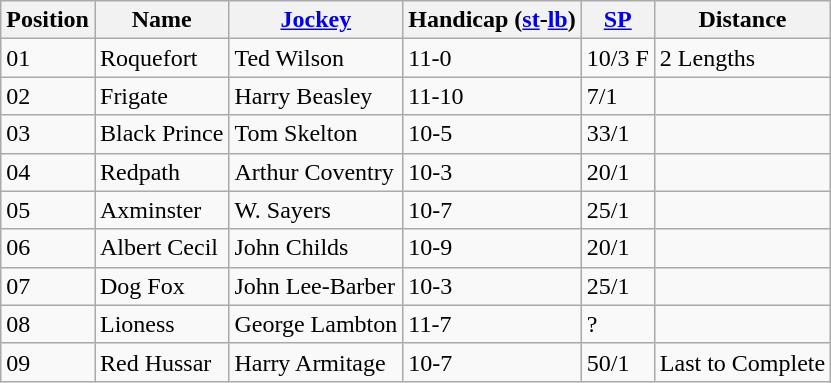<table class="wikitable sortable">
<tr>
<th data-sort-type="number">Position</th>
<th>Name</th>
<th><a href='#'>Jockey</a></th>
<th>Handicap (<a href='#'>st</a>-<a href='#'>lb</a>)</th>
<th><a href='#'>SP</a></th>
<th>Distance</th>
</tr>
<tr>
<td>01</td>
<td>Roquefort</td>
<td>Ted Wilson</td>
<td>11-0</td>
<td>10/3 F</td>
<td>2 Lengths</td>
</tr>
<tr>
<td>02</td>
<td>Frigate</td>
<td>Harry Beasley</td>
<td>11-10</td>
<td>7/1</td>
<td></td>
</tr>
<tr>
<td>03</td>
<td>Black Prince</td>
<td>Tom Skelton</td>
<td>10-5</td>
<td>33/1</td>
<td></td>
</tr>
<tr>
<td>04</td>
<td>Redpath</td>
<td>Arthur Coventry</td>
<td>10-3</td>
<td>20/1</td>
<td></td>
</tr>
<tr>
<td>05</td>
<td>Axminster</td>
<td>W. Sayers</td>
<td>10-7</td>
<td>25/1</td>
<td></td>
</tr>
<tr>
<td>06</td>
<td>Albert Cecil</td>
<td>John Childs</td>
<td>10-9</td>
<td>20/1</td>
<td></td>
</tr>
<tr>
<td>07</td>
<td>Dog Fox</td>
<td>John Lee-Barber</td>
<td>10-3</td>
<td>25/1</td>
<td></td>
</tr>
<tr>
<td>08</td>
<td>Lioness</td>
<td>George Lambton</td>
<td>11-7</td>
<td>?</td>
<td></td>
</tr>
<tr>
<td>09</td>
<td>Red Hussar</td>
<td>Harry Armitage</td>
<td>10-7</td>
<td>50/1</td>
<td>Last to Complete</td>
</tr>
</table>
